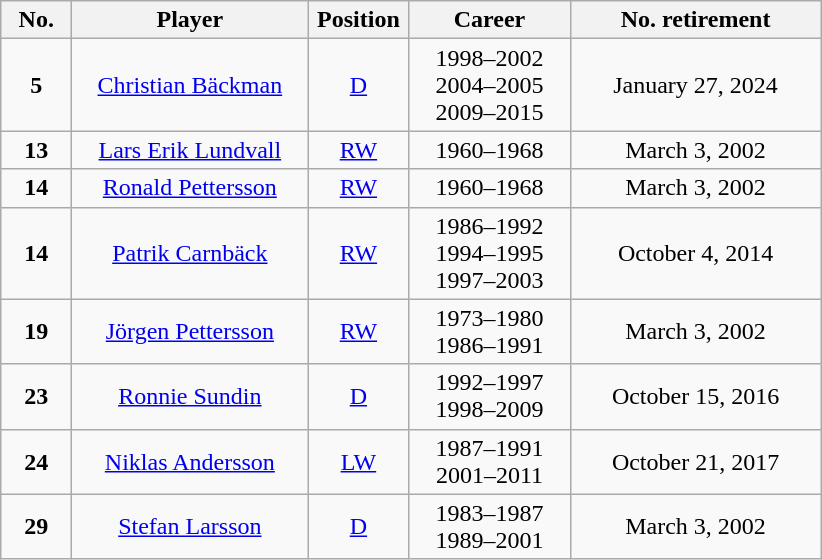<table class="wikitable sortable" style="text-align:center">
<tr>
<th width=40px>No.</th>
<th width=150px>Player</th>
<th width=60px>Position</th>
<th width=100px>Career</th>
<th width=160px>No. retirement</th>
</tr>
<tr>
<td><strong>5</strong></td>
<td><a href='#'>Christian Bäckman</a></td>
<td><a href='#'>D</a></td>
<td>1998–2002<br>2004–2005<br>2009–2015</td>
<td>January 27, 2024</td>
</tr>
<tr>
<td><strong>13</strong></td>
<td><a href='#'>Lars Erik Lundvall</a></td>
<td><a href='#'>RW</a></td>
<td>1960–1968</td>
<td>March 3, 2002</td>
</tr>
<tr>
<td><strong>14</strong></td>
<td><a href='#'>Ronald Pettersson</a></td>
<td><a href='#'>RW</a></td>
<td>1960–1968</td>
<td>March 3, 2002</td>
</tr>
<tr>
<td><strong>14</strong></td>
<td><a href='#'>Patrik Carnbäck</a></td>
<td><a href='#'>RW</a></td>
<td>1986–1992<br>1994–1995<br>1997–2003</td>
<td>October 4, 2014</td>
</tr>
<tr>
<td><strong>19</strong></td>
<td><a href='#'>Jörgen Pettersson</a></td>
<td><a href='#'>RW</a></td>
<td>1973–1980<br>1986–1991</td>
<td>March 3, 2002</td>
</tr>
<tr>
<td><strong>23</strong></td>
<td><a href='#'>Ronnie Sundin</a></td>
<td><a href='#'>D</a></td>
<td>1992–1997<br>1998–2009</td>
<td>October 15, 2016</td>
</tr>
<tr>
<td><strong>24</strong></td>
<td><a href='#'>Niklas Andersson</a></td>
<td><a href='#'>LW</a></td>
<td>1987–1991<br>2001–2011</td>
<td>October 21, 2017</td>
</tr>
<tr>
<td><strong>29</strong></td>
<td><a href='#'>Stefan Larsson</a></td>
<td><a href='#'>D</a></td>
<td>1983–1987<br>1989–2001</td>
<td>March 3, 2002</td>
</tr>
</table>
